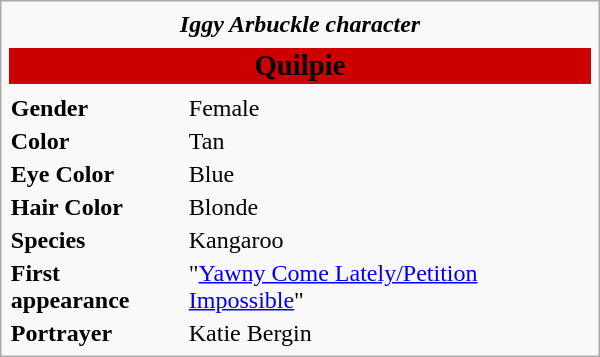<table class="infobox" style="width: 25em;">
<tr>
<td colspan="2" style="text-align:center;"><strong><em>Iggy Arbuckle character</em></strong></td>
</tr>
<tr>
<td colspan="2" style="text-align:center;"></td>
</tr>
<tr>
<th colspan="2" style="font-size: larger; background-color:#c00; color:#000;"><strong>Quilpie</strong></th>
</tr>
<tr>
<td colspan="2"></td>
</tr>
<tr>
<td><strong>Gender</strong></td>
<td>Female</td>
</tr>
<tr>
<td><strong>Color</strong></td>
<td>Tan</td>
</tr>
<tr>
<td><strong>Eye Color</strong></td>
<td>Blue</td>
</tr>
<tr>
<td><strong>Hair Color</strong></td>
<td>Blonde</td>
</tr>
<tr>
<td><strong>Species</strong></td>
<td>Kangaroo</td>
</tr>
<tr>
<td><strong>First appearance</strong></td>
<td>"<a href='#'>Yawny Come Lately/Petition Impossible</a>"</td>
</tr>
<tr>
<td><strong>Portrayer</strong></td>
<td>Katie Bergin</td>
</tr>
</table>
